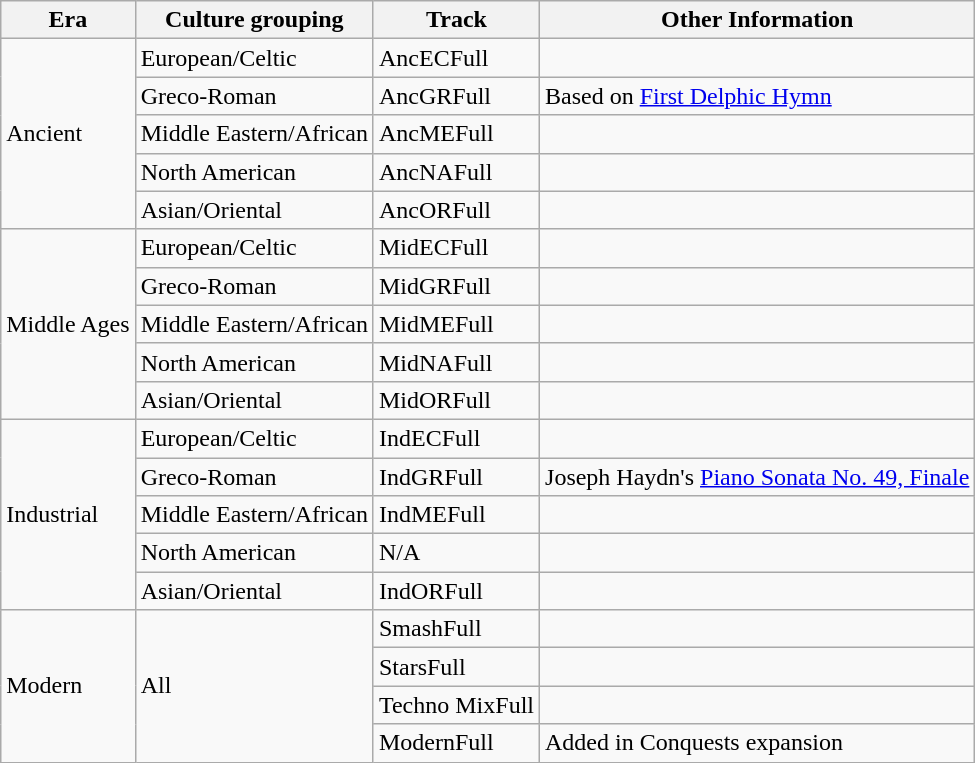<table class="wikitable sortable mw-collapsible mw-collapsed">
<tr>
<th>Era</th>
<th>Culture grouping</th>
<th>Track</th>
<th>Other Information</th>
</tr>
<tr>
<td rowspan="5">Ancient</td>
<td>European/Celtic</td>
<td>AncECFull</td>
<td></td>
</tr>
<tr>
<td>Greco-Roman</td>
<td>AncGRFull</td>
<td>Based on <a href='#'>First Delphic Hymn</a></td>
</tr>
<tr>
<td>Middle Eastern/African</td>
<td>AncMEFull</td>
<td></td>
</tr>
<tr>
<td>North American</td>
<td>AncNAFull</td>
<td></td>
</tr>
<tr>
<td>Asian/Oriental</td>
<td>AncORFull</td>
<td></td>
</tr>
<tr>
<td rowspan="5">Middle Ages</td>
<td>European/Celtic</td>
<td>MidECFull</td>
<td></td>
</tr>
<tr>
<td>Greco-Roman</td>
<td>MidGRFull</td>
<td></td>
</tr>
<tr>
<td>Middle Eastern/African</td>
<td>MidMEFull</td>
<td></td>
</tr>
<tr>
<td>North American</td>
<td>MidNAFull</td>
<td></td>
</tr>
<tr>
<td>Asian/Oriental</td>
<td>MidORFull</td>
<td></td>
</tr>
<tr>
<td rowspan="5">Industrial</td>
<td>European/Celtic</td>
<td>IndECFull</td>
<td></td>
</tr>
<tr>
<td>Greco-Roman</td>
<td>IndGRFull</td>
<td>Joseph Haydn's <a href='#'>Piano Sonata No. 49, Finale</a></td>
</tr>
<tr>
<td>Middle Eastern/African</td>
<td>IndMEFull</td>
<td></td>
</tr>
<tr>
<td>North American</td>
<td>N/A</td>
<td></td>
</tr>
<tr>
<td>Asian/Oriental</td>
<td>IndORFull</td>
<td></td>
</tr>
<tr>
<td rowspan="4">Modern</td>
<td rowspan="4">All</td>
<td>SmashFull</td>
<td></td>
</tr>
<tr>
<td>StarsFull</td>
<td></td>
</tr>
<tr>
<td>Techno MixFull</td>
<td></td>
</tr>
<tr>
<td>ModernFull</td>
<td>Added in Conquests expansion</td>
</tr>
</table>
